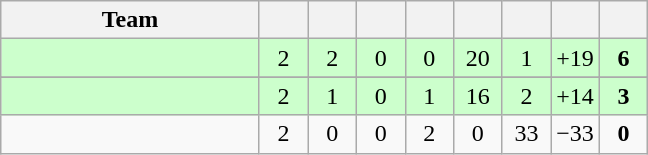<table class=wikitable style="text-align:center">
<tr>
<th width=165>Team</th>
<th width=25></th>
<th width=25></th>
<th width=25></th>
<th width=25></th>
<th width=25></th>
<th width=25></th>
<th width=25></th>
<th width=25></th>
</tr>
<tr style="background:#ccffcc">
<td style="text-align:left"></td>
<td>2</td>
<td>2</td>
<td>0</td>
<td>0</td>
<td>20</td>
<td>1</td>
<td>+19</td>
<td><strong>6</strong></td>
</tr>
<tr>
</tr>
<tr style="background:#ccffcc">
<td style="text-align:left"></td>
<td>2</td>
<td>1</td>
<td>0</td>
<td>1</td>
<td>16</td>
<td>2</td>
<td>+14</td>
<td><strong>3</strong></td>
</tr>
<tr>
<td style="text-align:left"></td>
<td>2</td>
<td>0</td>
<td>0</td>
<td>2</td>
<td>0</td>
<td>33</td>
<td>−33</td>
<td><strong>0</strong></td>
</tr>
</table>
